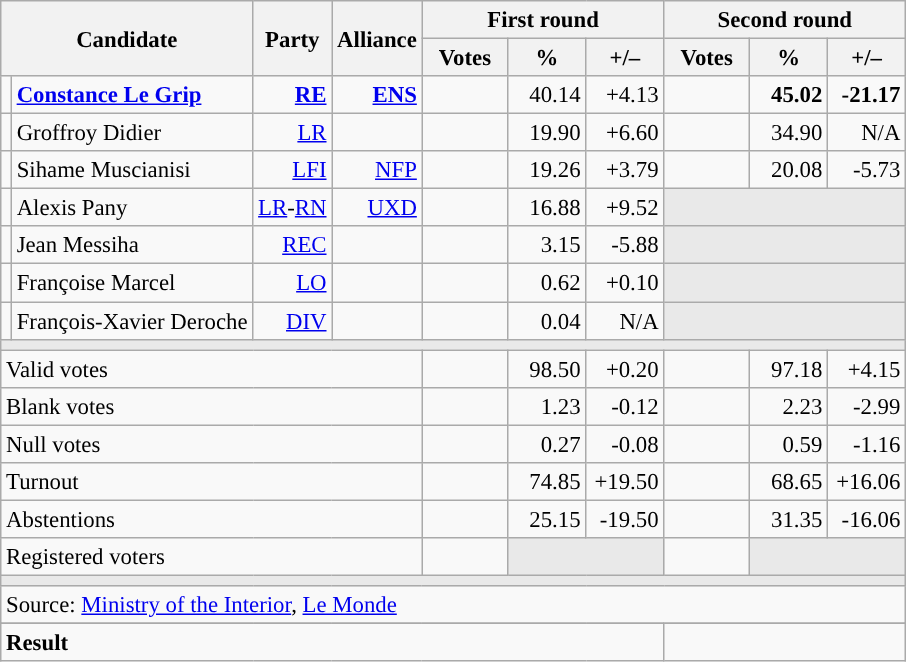<table class="wikitable" style="text-align:right;font-size:95%;">
<tr>
<th rowspan="2" colspan="2">Candidate</th>
<th rowspan="2">Party</th>
<th rowspan="2">Alliance</th>
<th colspan="3">First round</th>
<th colspan="3">Second round</th>
</tr>
<tr>
<th style="width:50px;">Votes</th>
<th style="width:45px;">%</th>
<th style="width:45px;">+/–</th>
<th style="width:50px;">Votes</th>
<th style="width:45px;">%</th>
<th style="width:45px;">+/–</th>
</tr>
<tr>
<td style="color:inherit;background:"></td>
<td style="text-align:left;"><strong><a href='#'>Constance Le Grip</a></strong></td>
<td><a href='#'><strong>RE</strong></a></td>
<td><a href='#'><strong>ENS</strong></a></td>
<td></td>
<td>40.14</td>
<td>+4.13</td>
<td><strong></strong></td>
<td><strong>45.02</strong></td>
<td><strong>-21.17</strong></td>
</tr>
<tr>
<td style="color:inherit;background:"></td>
<td style="text-align:left;">Groffroy Didier</td>
<td><a href='#'>LR</a></td>
<td></td>
<td></td>
<td>19.90</td>
<td>+6.60</td>
<td></td>
<td>34.90</td>
<td>N/A</td>
</tr>
<tr>
<td style="color:inherit;background:"></td>
<td style="text-align:left;">Sihame Muscianisi</td>
<td><a href='#'>LFI</a></td>
<td><a href='#'>NFP</a></td>
<td></td>
<td>19.26</td>
<td>+3.79</td>
<td></td>
<td>20.08</td>
<td>-5.73</td>
</tr>
<tr>
<td style="color:inherit;background:"></td>
<td style="text-align:left;">Alexis Pany</td>
<td><a href='#'>LR</a>-<a href='#'>RN</a></td>
<td><a href='#'>UXD</a></td>
<td></td>
<td>16.88</td>
<td>+9.52</td>
<td colspan="3" style="background:#E9E9E9;"></td>
</tr>
<tr>
<td style="color:inherit;background:"></td>
<td style="text-align:left;">Jean Messiha</td>
<td><a href='#'>REC</a></td>
<td></td>
<td></td>
<td>3.15</td>
<td>-5.88</td>
<td colspan="3" style="background:#E9E9E9;"></td>
</tr>
<tr>
<td style="color:inherit;background:"></td>
<td style="text-align:left;">Françoise Marcel</td>
<td><a href='#'>LO</a></td>
<td></td>
<td></td>
<td>0.62</td>
<td>+0.10</td>
<td colspan="3" style="background:#E9E9E9;"></td>
</tr>
<tr>
<td style="color:inherit;background:"></td>
<td style="text-align:left;">François-Xavier Deroche</td>
<td><a href='#'>DIV</a></td>
<td></td>
<td></td>
<td>0.04</td>
<td>N/A</td>
<td colspan="3" style="background:#E9E9E9;"></td>
</tr>
<tr>
<td colspan="10" style="background:#E9E9E9;"></td>
</tr>
<tr>
<td colspan="4" style="text-align:left;">Valid votes</td>
<td></td>
<td>98.50</td>
<td>+0.20</td>
<td></td>
<td>97.18</td>
<td>+4.15</td>
</tr>
<tr>
<td colspan="4" style="text-align:left;">Blank votes</td>
<td></td>
<td>1.23</td>
<td>-0.12</td>
<td></td>
<td>2.23</td>
<td>-2.99</td>
</tr>
<tr>
<td colspan="4" style="text-align:left;">Null votes</td>
<td></td>
<td>0.27</td>
<td>-0.08</td>
<td></td>
<td>0.59</td>
<td>-1.16</td>
</tr>
<tr>
<td colspan="4" style="text-align:left;">Turnout</td>
<td></td>
<td>74.85</td>
<td>+19.50</td>
<td></td>
<td>68.65</td>
<td>+16.06</td>
</tr>
<tr>
<td colspan="4" style="text-align:left;">Abstentions</td>
<td></td>
<td>25.15</td>
<td>-19.50</td>
<td></td>
<td>31.35</td>
<td>-16.06</td>
</tr>
<tr>
<td colspan="4" style="text-align:left;">Registered voters</td>
<td></td>
<td colspan="2" style="background:#E9E9E9;"></td>
<td></td>
<td colspan="2" style="background:#E9E9E9;"></td>
</tr>
<tr>
<td colspan="10" style="background:#E9E9E9;"></td>
</tr>
<tr>
<td colspan="10" style="text-align:left;">Source: <a href='#'>Ministry of the Interior</a>, <a href='#'>Le Monde</a></td>
</tr>
<tr>
</tr>
<tr style="font-weight:bold">
<td colspan="7" style="text-align:left;">Result</td>
<td colspan="7" style="background-color:"></td>
</tr>
</table>
